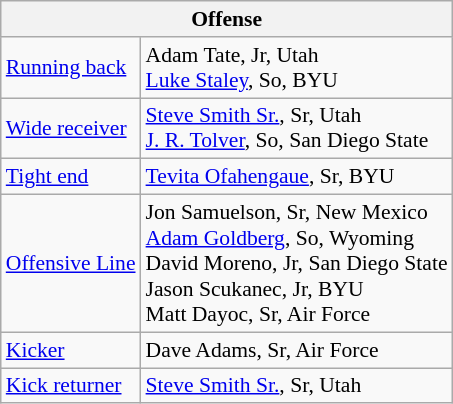<table class="wikitable" style="font-size: 90%;">
<tr>
<th colspan="2">Offense</th>
</tr>
<tr>
<td><a href='#'>Running back</a></td>
<td>Adam Tate, Jr, Utah<br><a href='#'>Luke Staley</a>, So, BYU</td>
</tr>
<tr>
<td><a href='#'>Wide receiver</a></td>
<td><a href='#'>Steve Smith Sr.</a>, Sr, Utah<br><a href='#'>J. R. Tolver</a>, So, San Diego State</td>
</tr>
<tr>
<td><a href='#'>Tight end</a></td>
<td><a href='#'>Tevita Ofahengaue</a>, Sr, BYU</td>
</tr>
<tr>
<td><a href='#'>Offensive Line</a></td>
<td>Jon Samuelson, Sr, New Mexico<br><a href='#'>Adam Goldberg</a>, So, Wyoming<br>David Moreno, Jr, San Diego State<br>Jason Scukanec, Jr, BYU<br>Matt Dayoc, Sr, Air Force</td>
</tr>
<tr>
<td><a href='#'>Kicker</a></td>
<td>Dave Adams, Sr, Air Force</td>
</tr>
<tr>
<td><a href='#'>Kick returner</a></td>
<td><a href='#'>Steve Smith Sr.</a>, Sr, Utah</td>
</tr>
</table>
